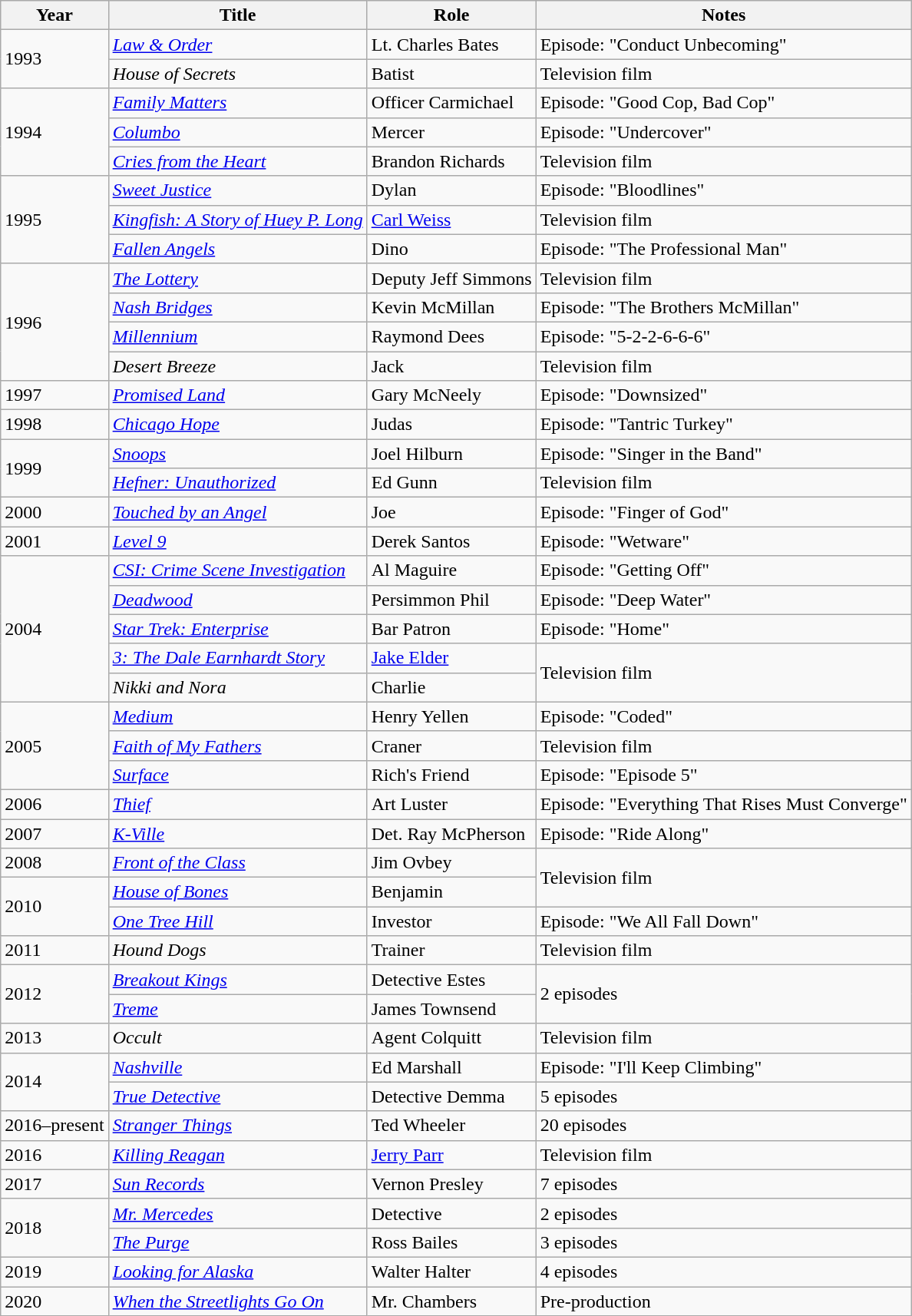<table class="wikitable sortable">
<tr>
<th>Year</th>
<th>Title</th>
<th>Role</th>
<th class="unsortable">Notes</th>
</tr>
<tr>
<td rowspan="2">1993</td>
<td><em><a href='#'>Law & Order</a></em></td>
<td>Lt. Charles Bates</td>
<td>Episode: "Conduct Unbecoming"</td>
</tr>
<tr>
<td><em>House of Secrets</em></td>
<td>Batist</td>
<td>Television film</td>
</tr>
<tr>
<td rowspan="3">1994</td>
<td><em><a href='#'>Family Matters</a></em></td>
<td>Officer Carmichael</td>
<td>Episode: "Good Cop, Bad Cop"</td>
</tr>
<tr>
<td><em><a href='#'>Columbo</a></em></td>
<td>Mercer</td>
<td>Episode: "Undercover"</td>
</tr>
<tr>
<td><em><a href='#'>Cries from the Heart</a></em></td>
<td>Brandon Richards</td>
<td>Television film</td>
</tr>
<tr>
<td rowspan="3">1995</td>
<td><em><a href='#'>Sweet Justice</a></em></td>
<td>Dylan</td>
<td>Episode: "Bloodlines"</td>
</tr>
<tr>
<td><em><a href='#'>Kingfish: A Story of Huey P. Long</a></em></td>
<td><a href='#'>Carl Weiss</a></td>
<td>Television film</td>
</tr>
<tr>
<td><a href='#'><em>Fallen Angels</em></a></td>
<td>Dino</td>
<td>Episode: "The Professional Man"</td>
</tr>
<tr>
<td rowspan="4">1996</td>
<td><em><a href='#'>The Lottery</a></em></td>
<td>Deputy Jeff Simmons</td>
<td>Television film</td>
</tr>
<tr>
<td><em><a href='#'>Nash Bridges</a></em></td>
<td>Kevin McMillan</td>
<td>Episode: "The Brothers McMillan"</td>
</tr>
<tr>
<td><em><a href='#'>Millennium</a></em></td>
<td>Raymond Dees</td>
<td>Episode: "5-2-2-6-6-6"</td>
</tr>
<tr>
<td><em>Desert Breeze</em></td>
<td>Jack</td>
<td>Television film</td>
</tr>
<tr>
<td>1997</td>
<td><em><a href='#'>Promised Land</a></em></td>
<td>Gary McNeely</td>
<td>Episode: "Downsized"</td>
</tr>
<tr>
<td>1998</td>
<td><em><a href='#'>Chicago Hope</a></em></td>
<td>Judas</td>
<td>Episode: "Tantric Turkey"</td>
</tr>
<tr>
<td rowspan="2">1999</td>
<td><em><a href='#'>Snoops</a></em></td>
<td>Joel Hilburn</td>
<td>Episode: "Singer in the Band"</td>
</tr>
<tr>
<td><em><a href='#'>Hefner: Unauthorized</a></em></td>
<td>Ed Gunn</td>
<td>Television film</td>
</tr>
<tr>
<td>2000</td>
<td><em><a href='#'>Touched by an Angel</a></em></td>
<td>Joe</td>
<td>Episode: "Finger of God"</td>
</tr>
<tr>
<td>2001</td>
<td><em><a href='#'>Level 9</a></em></td>
<td>Derek Santos</td>
<td>Episode: "Wetware"</td>
</tr>
<tr>
<td rowspan="5">2004</td>
<td><em><a href='#'>CSI: Crime Scene Investigation</a></em></td>
<td>Al Maguire</td>
<td>Episode: "Getting Off"</td>
</tr>
<tr>
<td><em><a href='#'>Deadwood</a></em></td>
<td>Persimmon Phil</td>
<td>Episode: "Deep Water"</td>
</tr>
<tr>
<td><em><a href='#'>Star Trek: Enterprise</a></em></td>
<td>Bar Patron</td>
<td>Episode: "Home"</td>
</tr>
<tr>
<td><em><a href='#'>3: The Dale Earnhardt Story</a></em></td>
<td><a href='#'>Jake Elder</a></td>
<td rowspan="2">Television film</td>
</tr>
<tr>
<td><em>Nikki and Nora</em></td>
<td>Charlie</td>
</tr>
<tr>
<td rowspan="3">2005</td>
<td><em><a href='#'>Medium</a></em></td>
<td>Henry Yellen</td>
<td>Episode: "Coded"</td>
</tr>
<tr>
<td><em><a href='#'>Faith of My Fathers</a></em></td>
<td>Craner</td>
<td>Television film</td>
</tr>
<tr>
<td><em><a href='#'>Surface</a></em></td>
<td>Rich's Friend</td>
<td>Episode: "Episode 5"</td>
</tr>
<tr>
<td>2006</td>
<td><em><a href='#'>Thief</a></em></td>
<td>Art Luster</td>
<td>Episode: "Everything That Rises Must Converge"</td>
</tr>
<tr>
<td>2007</td>
<td><em><a href='#'>K-Ville</a></em></td>
<td>Det. Ray McPherson</td>
<td>Episode: "Ride Along"</td>
</tr>
<tr>
<td>2008</td>
<td><em><a href='#'>Front of the Class</a></em></td>
<td>Jim Ovbey</td>
<td rowspan="2">Television film</td>
</tr>
<tr>
<td rowspan="2">2010</td>
<td><em><a href='#'>House of Bones</a></em></td>
<td>Benjamin</td>
</tr>
<tr>
<td><em><a href='#'>One Tree Hill</a></em></td>
<td>Investor</td>
<td>Episode: "We All Fall Down"</td>
</tr>
<tr>
<td>2011</td>
<td><em>Hound Dogs</em></td>
<td>Trainer</td>
<td>Television film</td>
</tr>
<tr>
<td rowspan="2">2012</td>
<td><em><a href='#'>Breakout Kings</a></em></td>
<td>Detective Estes</td>
<td rowspan="2">2 episodes</td>
</tr>
<tr>
<td><em><a href='#'>Treme</a></em></td>
<td>James Townsend</td>
</tr>
<tr>
<td>2013</td>
<td><em>Occult</em></td>
<td>Agent Colquitt</td>
<td>Television film</td>
</tr>
<tr>
<td rowspan="2">2014</td>
<td><em><a href='#'>Nashville</a></em></td>
<td>Ed Marshall</td>
<td>Episode: "I'll Keep Climbing"</td>
</tr>
<tr>
<td><em><a href='#'>True Detective</a></em></td>
<td>Detective Demma</td>
<td>5 episodes</td>
</tr>
<tr>
<td>2016–present</td>
<td><em><a href='#'>Stranger Things</a></em></td>
<td>Ted Wheeler</td>
<td>20 episodes</td>
</tr>
<tr>
<td>2016</td>
<td><em><a href='#'>Killing Reagan</a></em></td>
<td><a href='#'>Jerry Parr</a></td>
<td>Television film</td>
</tr>
<tr>
<td>2017</td>
<td><em><a href='#'>Sun Records</a></em></td>
<td>Vernon Presley</td>
<td>7 episodes</td>
</tr>
<tr>
<td rowspan="2">2018</td>
<td><em><a href='#'>Mr. Mercedes</a></em></td>
<td>Detective</td>
<td>2 episodes</td>
</tr>
<tr>
<td><em><a href='#'>The Purge</a></em></td>
<td>Ross Bailes</td>
<td>3 episodes</td>
</tr>
<tr>
<td>2019</td>
<td><em><a href='#'>Looking for Alaska</a></em></td>
<td>Walter Halter</td>
<td>4 episodes</td>
</tr>
<tr>
<td>2020</td>
<td><em><a href='#'>When the Streetlights Go On</a></em></td>
<td>Mr. Chambers</td>
<td>Pre-production</td>
</tr>
</table>
